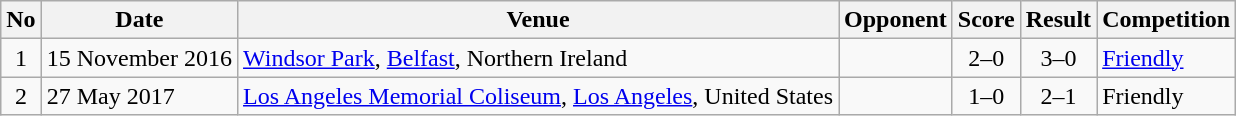<table class="wikitable sortable">
<tr>
<th>No</th>
<th>Date</th>
<th>Venue</th>
<th>Opponent</th>
<th>Score</th>
<th>Result</th>
<th>Competition</th>
</tr>
<tr>
<td align=center>1</td>
<td>15 November 2016</td>
<td><a href='#'>Windsor Park</a>, <a href='#'>Belfast</a>, Northern Ireland</td>
<td></td>
<td align=center>2–0</td>
<td align=center>3–0</td>
<td><a href='#'>Friendly</a></td>
</tr>
<tr>
<td align=center>2</td>
<td>27 May 2017</td>
<td><a href='#'>Los Angeles Memorial Coliseum</a>, <a href='#'>Los Angeles</a>, United States</td>
<td></td>
<td align=center>1–0</td>
<td align=center>2–1</td>
<td>Friendly</td>
</tr>
</table>
